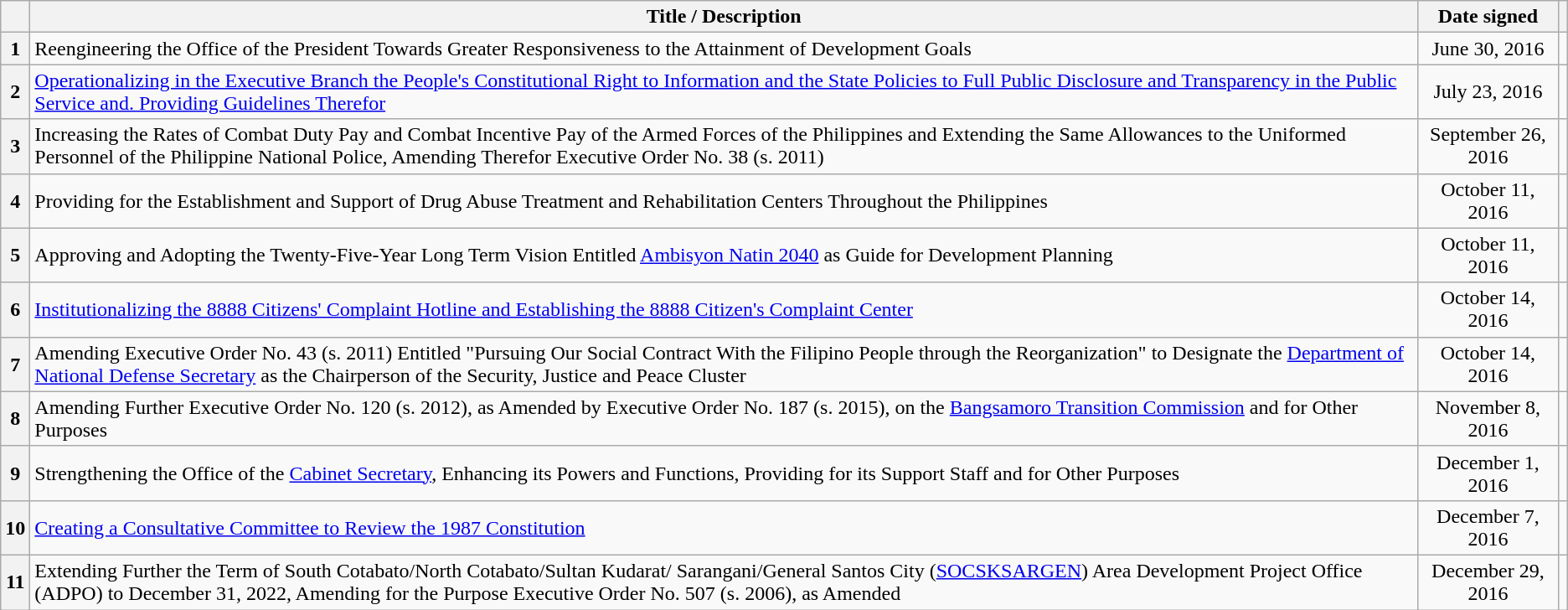<table class="wikitable sortable" style="text-align:center;">
<tr>
<th scope="col"></th>
<th scope="col">Title / Description</th>
<th scope="col">Date signed</th>
<th scope="col" class="unsortable"></th>
</tr>
<tr>
<th scope="row">1</th>
<td style="text-align:left;">Reengineering the Office of the President Towards Greater Responsiveness to the Attainment of Development Goals</td>
<td>June 30, 2016</td>
<td></td>
</tr>
<tr>
<th scope="row">2</th>
<td style="text-align:left;"><a href='#'>Operationalizing in the Executive Branch the People's Constitutional Right to Information and the State Policies to Full Public Disclosure and Transparency in the Public Service and. Providing Guidelines Therefor</a></td>
<td>July 23, 2016</td>
<td></td>
</tr>
<tr>
<th scope="row">3</th>
<td style="text-align:left;">Increasing the Rates of Combat Duty Pay and Combat Incentive Pay of the Armed Forces of the Philippines and Extending the Same Allowances to the Uniformed Personnel of the Philippine National Police, Amending Therefor Executive Order No. 38 (s. 2011)</td>
<td>September 26, 2016</td>
<td></td>
</tr>
<tr>
<th scope="row">4</th>
<td style="text-align:left;">Providing for the Establishment and Support of Drug Abuse Treatment and Rehabilitation Centers Throughout the Philippines</td>
<td>October 11, 2016</td>
<td></td>
</tr>
<tr>
<th scope="row">5</th>
<td style="text-align:left;">Approving and Adopting the Twenty-Five-Year Long Term Vision Entitled <a href='#'>Ambisyon Natin 2040</a> as Guide for Development Planning</td>
<td>October 11, 2016</td>
<td></td>
</tr>
<tr>
<th scope="row">6</th>
<td style="text-align:left;"><a href='#'>Institutionalizing the 8888 Citizens' Complaint Hotline and Establishing the 8888 Citizen's Complaint Center</a></td>
<td>October 14, 2016</td>
<td></td>
</tr>
<tr>
<th scope="row">7</th>
<td style="text-align:left;">Amending Executive Order No. 43 (s. 2011) Entitled "Pursuing Our Social Contract With the Filipino People through the Reorganization" to Designate the <a href='#'>Department of National Defense Secretary</a> as the Chairperson of the Security, Justice and Peace Cluster</td>
<td>October 14, 2016</td>
<td></td>
</tr>
<tr>
<th scope="row">8</th>
<td style="text-align:left;">Amending Further Executive Order No. 120 (s. 2012), as Amended by Executive Order No. 187 (s. 2015), on the <a href='#'>Bangsamoro Transition Commission</a> and for Other Purposes</td>
<td>November 8, 2016</td>
<td></td>
</tr>
<tr>
<th scope="row">9</th>
<td style="text-align:left;">Strengthening the Office of the <a href='#'>Cabinet Secretary</a>, Enhancing its Powers and Functions, Providing for its Support Staff and for Other Purposes</td>
<td>December 1, 2016</td>
<td></td>
</tr>
<tr>
<th scope="row">10</th>
<td style="text-align:left;"><a href='#'>Creating a Consultative Committee to Review the 1987 Constitution</a></td>
<td>December 7, 2016</td>
<td></td>
</tr>
<tr>
<th scope="row">11</th>
<td style="text-align:left;">Extending Further the Term of South Cotabato/North Cotabato/Sultan Kudarat/ Sarangani/General Santos City (<a href='#'>SOCSKSARGEN</a>) Area Development Project Office (ADPO) to December 31, 2022, Amending for the Purpose Executive Order No. 507 (s. 2006), as Amended</td>
<td>December 29, 2016</td>
<td></td>
</tr>
</table>
